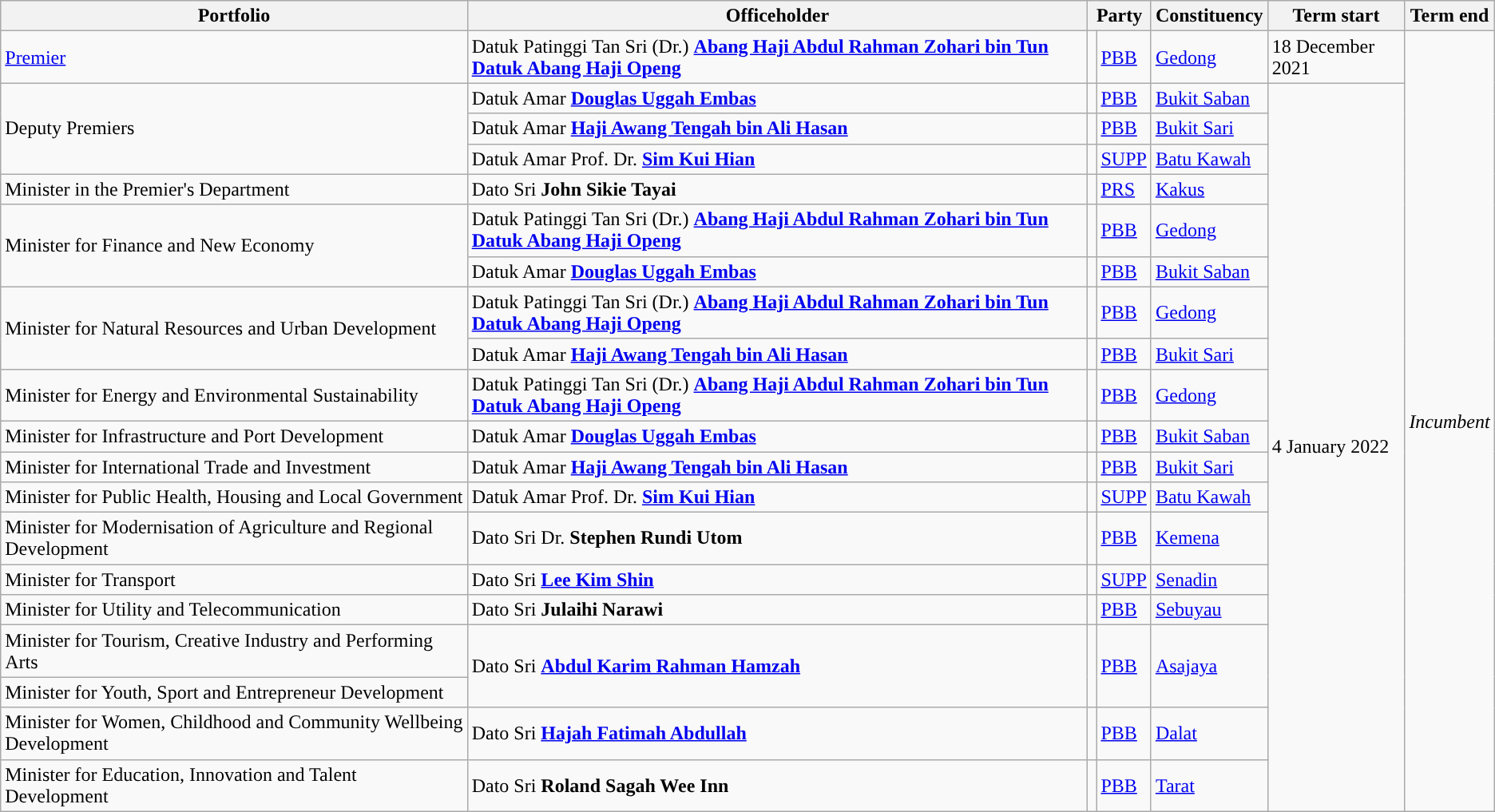<table class="wikitable sortable">
<tr>
<th>Portfolio</th>
<th>Officeholder</th>
<th colspan="2">Party</th>
<th>Constituency</th>
<th>Term start</th>
<th>Term end</th>
</tr>
<tr>
<td><a href='#'>Premier</a></td>
<td>Datuk Patinggi Tan Sri (Dr.) <strong><a href='#'>Abang Haji Abdul Rahman Zohari bin Tun Datuk Abang Haji Openg</a></strong></td>
<td style="background:"></td>
<td><a href='#'>PBB</a></td>
<td><a href='#'>Gedong</a></td>
<td>18 December 2021</td>
<td rowspan="20"><em>Incumbent</em></td>
</tr>
<tr>
<td rowspan="3">Deputy Premiers</td>
<td>Datuk Amar <strong><a href='#'>Douglas Uggah Embas</a></strong></td>
<td style="background:"></td>
<td><a href='#'>PBB</a></td>
<td><a href='#'>Bukit Saban</a></td>
<td rowspan="20">4 January 2022</td>
</tr>
<tr>
<td>Datuk Amar <strong><a href='#'>Haji Awang Tengah bin Ali Hasan</a></strong></td>
<td style="background:"></td>
<td><a href='#'>PBB</a></td>
<td><a href='#'>Bukit Sari</a></td>
</tr>
<tr>
<td>Datuk Amar Prof. Dr. <strong><a href='#'>Sim Kui Hian</a></strong></td>
<td></td>
<td><a href='#'>SUPP</a></td>
<td><a href='#'>Batu Kawah</a></td>
</tr>
<tr>
<td>Minister in the Premier's Department</td>
<td>Dato Sri <strong>John Sikie Tayai</strong></td>
<td></td>
<td><a href='#'>PRS</a></td>
<td><a href='#'>Kakus</a></td>
</tr>
<tr>
<td rowspan="2">Minister for Finance and New Economy</td>
<td>Datuk Patinggi Tan Sri (Dr.) <strong><a href='#'>Abang Haji Abdul Rahman Zohari bin Tun Datuk Abang Haji Openg</a></strong></td>
<td style="background:"></td>
<td><a href='#'>PBB</a></td>
<td><a href='#'>Gedong</a></td>
</tr>
<tr>
<td>Datuk Amar <strong><a href='#'>Douglas Uggah Embas</a></strong> <br> </td>
<td style="background:"></td>
<td><a href='#'>PBB</a></td>
<td><a href='#'>Bukit Saban</a></td>
</tr>
<tr>
<td rowspan="2">Minister for Natural Resources and Urban Development</td>
<td>Datuk Patinggi Tan Sri (Dr.) <strong><a href='#'>Abang Haji Abdul Rahman Zohari bin Tun Datuk Abang Haji Openg</a></strong></td>
<td style="background:"></td>
<td><a href='#'>PBB</a></td>
<td><a href='#'>Gedong</a></td>
</tr>
<tr>
<td>Datuk Amar <strong><a href='#'>Haji Awang Tengah bin Ali Hasan</a></strong> <br> </td>
<td style="background:"></td>
<td><a href='#'>PBB</a></td>
<td><a href='#'>Bukit Sari</a></td>
</tr>
<tr>
<td>Minister for Energy and Environmental Sustainability</td>
<td>Datuk Patinggi Tan Sri (Dr.) <strong><a href='#'>Abang Haji Abdul Rahman Zohari bin Tun Datuk Abang Haji Openg</a></strong></td>
<td style="background:"></td>
<td><a href='#'>PBB</a></td>
<td><a href='#'>Gedong</a></td>
</tr>
<tr>
<td>Minister for Infrastructure and Port Development</td>
<td>Datuk Amar <strong><a href='#'>Douglas Uggah Embas</a></strong></td>
<td style="background:"></td>
<td><a href='#'>PBB</a></td>
<td><a href='#'>Bukit Saban</a></td>
</tr>
<tr>
<td>Minister for International Trade and Investment</td>
<td>Datuk Amar <strong><a href='#'>Haji Awang Tengah bin Ali Hasan</a></strong></td>
<td style="background:"></td>
<td><a href='#'>PBB</a></td>
<td><a href='#'>Bukit Sari</a></td>
</tr>
<tr>
<td>Minister for Public Health, Housing and Local Government</td>
<td>Datuk Amar Prof. Dr. <strong><a href='#'>Sim Kui Hian</a></strong></td>
<td></td>
<td><a href='#'>SUPP</a></td>
<td><a href='#'>Batu Kawah</a></td>
</tr>
<tr>
<td>Minister for Modernisation of Agriculture and Regional Development</td>
<td>Dato Sri Dr. <strong>Stephen Rundi Utom</strong></td>
<td style="background:"></td>
<td><a href='#'>PBB</a></td>
<td><a href='#'>Kemena</a></td>
</tr>
<tr>
<td>Minister for Transport</td>
<td>Dato Sri <strong><a href='#'>Lee Kim Shin</a></strong></td>
<td></td>
<td><a href='#'>SUPP</a></td>
<td><a href='#'>Senadin</a></td>
</tr>
<tr>
<td>Minister for Utility and Telecommunication</td>
<td>Dato Sri <strong>Julaihi Narawi</strong></td>
<td style="background:"></td>
<td><a href='#'>PBB</a></td>
<td><a href='#'>Sebuyau</a></td>
</tr>
<tr>
<td>Minister for Tourism, Creative Industry and Performing Arts</td>
<td rowspan="2">Dato Sri <strong><a href='#'>Abdul Karim Rahman Hamzah</a></strong></td>
<td rowspan="2" style="background:"></td>
<td rowspan="2"><a href='#'>PBB</a></td>
<td rowspan="2"><a href='#'>Asajaya</a></td>
</tr>
<tr>
<td>Minister for Youth, Sport and Entrepreneur Development</td>
</tr>
<tr>
<td>Minister for Women, Childhood and Community Wellbeing Development</td>
<td>Dato Sri <strong><a href='#'>Hajah Fatimah Abdullah</a></strong></td>
<td style="background:"></td>
<td><a href='#'>PBB</a></td>
<td><a href='#'>Dalat</a></td>
</tr>
<tr>
<td>Minister for Education, Innovation and Talent Development</td>
<td>Dato Sri <strong>Roland Sagah Wee Inn</strong></td>
<td style="background:"></td>
<td><a href='#'>PBB</a></td>
<td><a href='#'>Tarat</a></td>
</tr>
</table>
